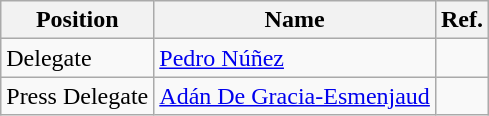<table class="wikitable">
<tr>
<th>Position</th>
<th>Name</th>
<th>Ref.</th>
</tr>
<tr>
<td>Delegate</td>
<td><a href='#'>Pedro Núñez</a></td>
<td></td>
</tr>
<tr>
<td>Press Delegate</td>
<td><a href='#'>Adán De Gracia-Esmenjaud</a></td>
<td></td>
</tr>
</table>
